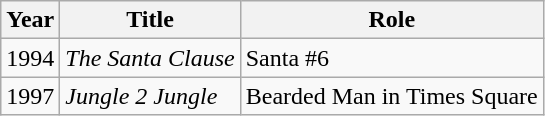<table class="wikitable">
<tr>
<th>Year</th>
<th>Title</th>
<th>Role</th>
</tr>
<tr>
<td>1994</td>
<td><em>The Santa Clause</em></td>
<td>Santa #6</td>
</tr>
<tr>
<td>1997</td>
<td><em>Jungle 2 Jungle</em></td>
<td>Bearded Man in Times Square</td>
</tr>
</table>
